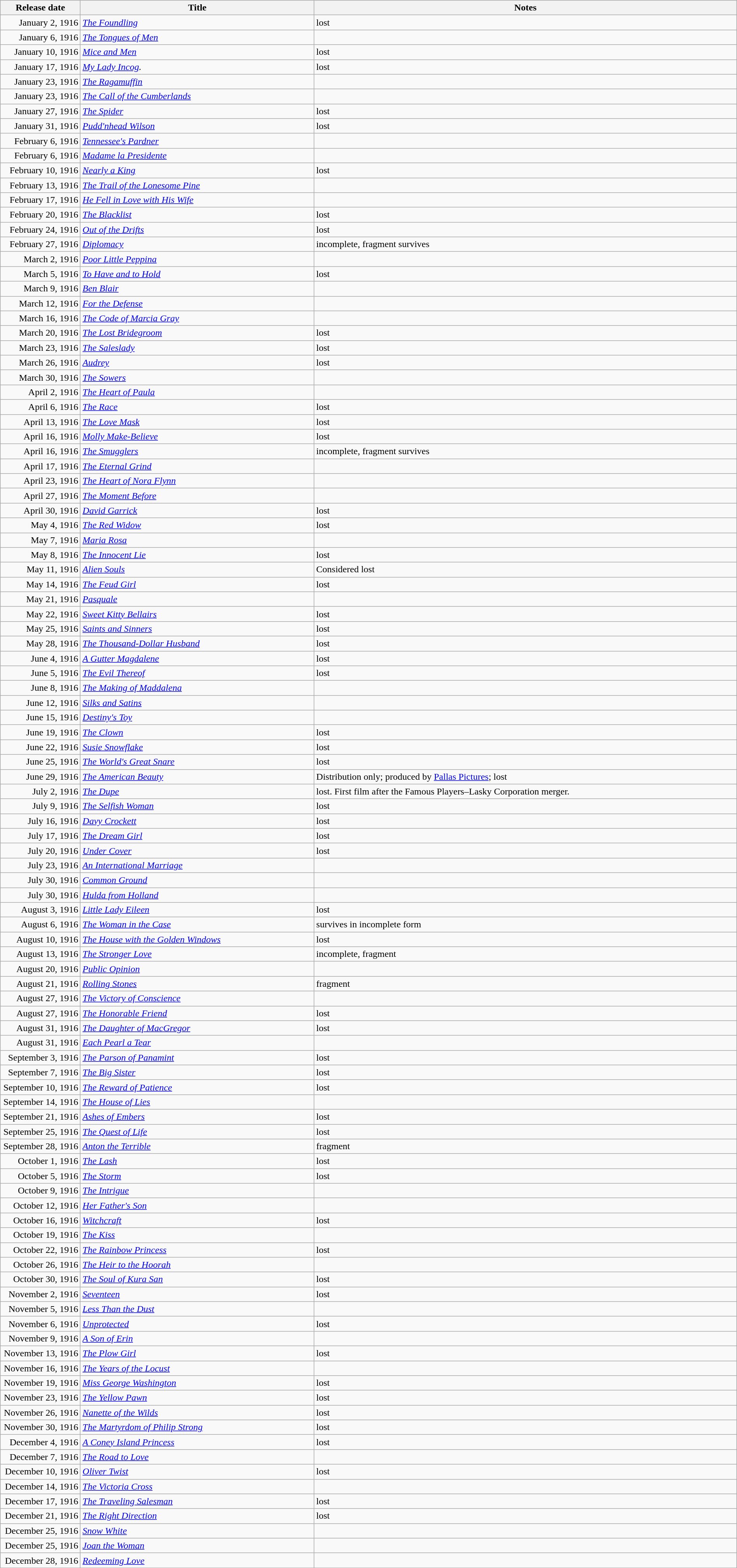<table class="wikitable sortable" style="width:100%;">
<tr>
<th scope="col" style="width:130px;">Release date</th>
<th>Title</th>
<th>Notes</th>
</tr>
<tr>
<td style="text-align:right;">January 2, 1916</td>
<td><em><a href='#'>The Foundling</a></em></td>
<td>lost</td>
</tr>
<tr>
<td style="text-align:right;">January 6, 1916</td>
<td><em><a href='#'>The Tongues of Men</a></em></td>
<td></td>
</tr>
<tr>
<td style="text-align:right;">January 10, 1916</td>
<td><em><a href='#'>Mice and Men</a></em></td>
<td>lost</td>
</tr>
<tr>
<td style="text-align:right;">January 17, 1916</td>
<td><em><a href='#'>My Lady Incog</a>.</em></td>
<td>lost</td>
</tr>
<tr>
<td style="text-align:right;">January 23, 1916</td>
<td><em><a href='#'>The Ragamuffin</a></em></td>
<td></td>
</tr>
<tr>
<td style="text-align:right;">January 23, 1916</td>
<td><em><a href='#'>The Call of the Cumberlands</a></em></td>
<td></td>
</tr>
<tr>
<td style="text-align:right;">January 27, 1916</td>
<td><em><a href='#'>The Spider</a></em></td>
<td>lost</td>
</tr>
<tr>
<td style="text-align:right;">January 31, 1916</td>
<td><em><a href='#'>Pudd'nhead Wilson</a></em></td>
<td>lost</td>
</tr>
<tr>
<td style="text-align:right;">February 6, 1916</td>
<td><em><a href='#'>Tennessee's Pardner</a></em></td>
<td></td>
</tr>
<tr>
<td style="text-align:right;">February 6, 1916</td>
<td><em><a href='#'>Madame la Presidente</a></em></td>
<td></td>
</tr>
<tr>
<td style="text-align:right;">February 10, 1916</td>
<td><em><a href='#'>Nearly a King</a></em></td>
<td>lost</td>
</tr>
<tr>
<td style="text-align:right;">February 13, 1916</td>
<td><em><a href='#'>The Trail of the Lonesome Pine</a></em></td>
<td></td>
</tr>
<tr>
<td style="text-align:right;">February 17, 1916</td>
<td><em><a href='#'>He Fell in Love with His Wife</a></em></td>
<td></td>
</tr>
<tr>
<td style="text-align:right;">February 20, 1916</td>
<td><em><a href='#'>The Blacklist</a></em></td>
<td>lost</td>
</tr>
<tr>
<td style="text-align:right;">February 24, 1916</td>
<td><em><a href='#'>Out of the Drifts</a></em></td>
<td>lost</td>
</tr>
<tr>
<td style="text-align:right;">February 27, 1916</td>
<td><em><a href='#'>Diplomacy</a></em></td>
<td>incomplete, fragment survives</td>
</tr>
<tr>
<td style="text-align:right;">March 2, 1916</td>
<td><em><a href='#'>Poor Little Peppina</a></em></td>
<td></td>
</tr>
<tr>
<td style="text-align:right;">March 5, 1916</td>
<td><em><a href='#'>To Have and to Hold</a></em></td>
<td>lost</td>
</tr>
<tr>
<td style="text-align:right;">March 9, 1916</td>
<td><em><a href='#'>Ben Blair</a></em></td>
<td></td>
</tr>
<tr>
<td style="text-align:right;">March 12, 1916</td>
<td><em><a href='#'>For the Defense</a></em></td>
<td></td>
</tr>
<tr>
<td style="text-align:right;">March 16, 1916</td>
<td><em><a href='#'>The Code of Marcia Gray</a></em></td>
<td></td>
</tr>
<tr>
<td style="text-align:right;">March 20, 1916</td>
<td><em><a href='#'>The Lost Bridegroom</a></em></td>
<td>lost</td>
</tr>
<tr>
<td style="text-align:right;">March 23, 1916</td>
<td><em><a href='#'>The Saleslady</a></em></td>
<td>lost</td>
</tr>
<tr>
<td style="text-align:right;">March 26, 1916</td>
<td><em><a href='#'>Audrey</a></em></td>
<td>lost</td>
</tr>
<tr>
<td style="text-align:right;">March 30, 1916</td>
<td><em><a href='#'>The Sowers</a></em></td>
<td></td>
</tr>
<tr>
<td style="text-align:right;">April 2, 1916</td>
<td><em><a href='#'>The Heart of Paula</a></em></td>
<td></td>
</tr>
<tr>
<td style="text-align:right;">April 6, 1916</td>
<td><em><a href='#'>The Race</a></em></td>
<td>lost</td>
</tr>
<tr>
<td style="text-align:right;">April 13, 1916</td>
<td><em><a href='#'>The Love Mask</a></em></td>
<td>lost</td>
</tr>
<tr>
<td style="text-align:right;">April 16, 1916</td>
<td><em><a href='#'>Molly Make-Believe</a></em></td>
<td>lost</td>
</tr>
<tr>
<td style="text-align:right;">April 16, 1916</td>
<td><em><a href='#'>The Smugglers</a></em></td>
<td>incomplete, fragment survives</td>
</tr>
<tr>
<td style="text-align:right;">April 17, 1916</td>
<td><em><a href='#'>The Eternal Grind</a></em></td>
<td></td>
</tr>
<tr>
<td style="text-align:right;">April 23, 1916</td>
<td><em><a href='#'>The Heart of Nora Flynn</a></em></td>
<td></td>
</tr>
<tr>
<td style="text-align:right;">April 27, 1916</td>
<td><em><a href='#'>The Moment Before</a></em></td>
<td></td>
</tr>
<tr>
<td style="text-align:right;">April 30, 1916</td>
<td><em><a href='#'>David Garrick</a></em></td>
<td>lost</td>
</tr>
<tr>
<td style="text-align:right;">May 4, 1916</td>
<td><em><a href='#'>The Red Widow</a></em></td>
<td>lost</td>
</tr>
<tr>
<td style="text-align:right;">May 7, 1916</td>
<td><em><a href='#'>Maria Rosa</a></em></td>
<td></td>
</tr>
<tr>
<td style="text-align:right;">May 8, 1916</td>
<td><em><a href='#'>The Innocent Lie</a></em></td>
<td>lost</td>
</tr>
<tr>
<td style="text-align:right;">May 11, 1916</td>
<td><em><a href='#'>Alien Souls</a></em></td>
<td>Considered lost</td>
</tr>
<tr>
<td style="text-align:right;">May 14, 1916</td>
<td><em><a href='#'>The Feud Girl</a></em></td>
<td>lost</td>
</tr>
<tr>
<td style="text-align:right;">May 21, 1916</td>
<td><em><a href='#'>Pasquale</a></em></td>
<td></td>
</tr>
<tr>
<td style="text-align:right;">May 22, 1916</td>
<td><em><a href='#'>Sweet Kitty Bellairs</a></em></td>
<td>lost</td>
</tr>
<tr>
<td style="text-align:right;">May 25, 1916</td>
<td><em><a href='#'>Saints and Sinners</a></em></td>
<td>lost</td>
</tr>
<tr>
<td style="text-align:right;">May 28, 1916</td>
<td><em><a href='#'>The Thousand-Dollar Husband</a></em></td>
<td>lost</td>
</tr>
<tr>
<td style="text-align:right;">June 4, 1916</td>
<td><em><a href='#'>A Gutter Magdalene</a></em></td>
<td>lost</td>
</tr>
<tr>
<td style="text-align:right;">June 5, 1916</td>
<td><em><a href='#'>The Evil Thereof</a></em></td>
<td>lost</td>
</tr>
<tr>
<td style="text-align:right;">June 8, 1916</td>
<td><em><a href='#'>The Making of Maddalena</a></em></td>
<td></td>
</tr>
<tr>
<td style="text-align:right;">June 12, 1916</td>
<td><em><a href='#'>Silks and Satins</a></em></td>
<td></td>
</tr>
<tr>
<td style="text-align:right;">June 15, 1916</td>
<td><em><a href='#'>Destiny's Toy</a></em></td>
<td></td>
</tr>
<tr>
<td style="text-align:right;">June 19, 1916</td>
<td><em><a href='#'>The Clown</a></em></td>
<td>lost</td>
</tr>
<tr>
<td style="text-align:right;">June 22, 1916</td>
<td><em><a href='#'>Susie Snowflake</a></em></td>
<td>lost</td>
</tr>
<tr>
<td style="text-align:right;">June 25, 1916</td>
<td><em><a href='#'>The World's Great Snare</a></em></td>
<td>lost</td>
</tr>
<tr>
<td style="text-align:right;">June 29, 1916</td>
<td><em><a href='#'>The American Beauty</a></em></td>
<td>Distribution only; produced by <a href='#'>Pallas Pictures</a>; lost</td>
</tr>
<tr>
<td style="text-align:right;">July 2, 1916</td>
<td><em><a href='#'>The Dupe</a></em></td>
<td>lost. First film after the Famous Players–Lasky Corporation merger.</td>
</tr>
<tr>
<td style="text-align:right;">July 9, 1916</td>
<td><em><a href='#'>The Selfish Woman</a></em></td>
<td>lost</td>
</tr>
<tr>
<td style="text-align:right;">July 16, 1916</td>
<td><em><a href='#'>Davy Crockett</a></em></td>
<td>lost</td>
</tr>
<tr>
<td style="text-align:right;">July 17, 1916</td>
<td><em><a href='#'>The Dream Girl</a></em></td>
<td>lost</td>
</tr>
<tr>
<td style="text-align:right;">July 20, 1916</td>
<td><em><a href='#'>Under Cover</a></em></td>
<td>lost</td>
</tr>
<tr>
<td style="text-align:right;">July 23, 1916</td>
<td><em><a href='#'>An International Marriage</a></em></td>
<td></td>
</tr>
<tr>
<td style="text-align:right;">July 30, 1916</td>
<td><em><a href='#'>Common Ground</a></em></td>
<td></td>
</tr>
<tr>
<td style="text-align:right;">July 30, 1916</td>
<td><em><a href='#'>Hulda from Holland</a></em></td>
<td></td>
</tr>
<tr>
<td style="text-align:right;">August 3, 1916</td>
<td><em><a href='#'>Little Lady Eileen</a></em></td>
<td>lost</td>
</tr>
<tr>
<td style="text-align:right;">August 6, 1916</td>
<td><em><a href='#'>The Woman in the Case</a></em></td>
<td>survives in incomplete form</td>
</tr>
<tr>
<td style="text-align:right;">August 10, 1916</td>
<td><em><a href='#'>The House with the Golden Windows</a></em></td>
<td>lost</td>
</tr>
<tr>
<td style="text-align:right;">August 13, 1916</td>
<td><em><a href='#'>The Stronger Love</a></em></td>
<td>incomplete, fragment</td>
</tr>
<tr>
<td style="text-align:right;">August 20, 1916</td>
<td><em><a href='#'>Public Opinion</a></em></td>
<td></td>
</tr>
<tr>
<td style="text-align:right;">August 21, 1916</td>
<td><em><a href='#'>Rolling Stones</a></em></td>
<td>fragment</td>
</tr>
<tr>
<td style="text-align:right;">August 27, 1916</td>
<td><em><a href='#'>The Victory of Conscience</a></em></td>
<td></td>
</tr>
<tr>
<td style="text-align:right;">August 27, 1916</td>
<td><em><a href='#'>The Honorable Friend</a></em></td>
<td>lost</td>
</tr>
<tr>
<td style="text-align:right;">August 31, 1916</td>
<td><em><a href='#'>The Daughter of MacGregor</a></em></td>
<td>lost</td>
</tr>
<tr>
<td style="text-align:right;">August 31, 1916</td>
<td><em><a href='#'>Each Pearl a Tear</a></em></td>
<td></td>
</tr>
<tr>
<td style="text-align:right;">September 3, 1916</td>
<td><em><a href='#'>The Parson of Panamint</a></em></td>
<td>lost</td>
</tr>
<tr>
<td style="text-align:right;">September 7, 1916</td>
<td><em><a href='#'>The Big Sister</a></em></td>
<td>lost</td>
</tr>
<tr>
<td style="text-align:right;">September 10, 1916</td>
<td><em><a href='#'>The Reward of Patience</a></em></td>
<td>lost</td>
</tr>
<tr>
<td style="text-align:right;">September 14, 1916</td>
<td><em><a href='#'>The House of Lies</a></em></td>
<td></td>
</tr>
<tr>
<td style="text-align:right;">September 21, 1916</td>
<td><em><a href='#'>Ashes of Embers</a></em></td>
<td>lost</td>
</tr>
<tr>
<td style="text-align:right;">September 25, 1916</td>
<td><em><a href='#'>The Quest of Life</a></em></td>
<td>lost</td>
</tr>
<tr>
<td style="text-align:right;">September 28, 1916</td>
<td><em><a href='#'>Anton the Terrible</a></em></td>
<td>fragment</td>
</tr>
<tr>
<td style="text-align:right;">October 1, 1916</td>
<td><em><a href='#'>The Lash</a></em></td>
<td>lost</td>
</tr>
<tr>
<td style="text-align:right;">October 5, 1916</td>
<td><em><a href='#'>The Storm</a></em></td>
<td>lost</td>
</tr>
<tr>
<td style="text-align:right;">October 9, 1916</td>
<td><em><a href='#'>The Intrigue</a></em></td>
<td></td>
</tr>
<tr>
<td style="text-align:right;">October 12, 1916</td>
<td><em><a href='#'>Her Father's Son</a></em></td>
<td></td>
</tr>
<tr>
<td style="text-align:right;">October 16, 1916</td>
<td><em><a href='#'>Witchcraft</a></em></td>
<td>lost</td>
</tr>
<tr>
<td style="text-align:right;">October 19, 1916</td>
<td><em><a href='#'>The Kiss</a></em></td>
<td></td>
</tr>
<tr>
<td style="text-align:right;">October 22, 1916</td>
<td><em><a href='#'>The Rainbow Princess</a></em></td>
<td>lost</td>
</tr>
<tr>
<td style="text-align:right;">October 26, 1916</td>
<td><em><a href='#'>The Heir to the Hoorah</a></em></td>
<td></td>
</tr>
<tr>
<td style="text-align:right;">October 30, 1916</td>
<td><em><a href='#'>The Soul of Kura San</a></em></td>
<td>lost</td>
</tr>
<tr>
<td style="text-align:right;">November 2, 1916</td>
<td><em><a href='#'>Seventeen</a></em></td>
<td>lost</td>
</tr>
<tr>
<td style="text-align:right;">November 5, 1916</td>
<td><em><a href='#'>Less Than the Dust</a></em></td>
<td></td>
</tr>
<tr>
<td style="text-align:right;">November 6, 1916</td>
<td><em><a href='#'>Unprotected</a></em></td>
<td>lost</td>
</tr>
<tr>
<td style="text-align:right;">November 9, 1916</td>
<td><em><a href='#'>A Son of Erin</a></em></td>
<td></td>
</tr>
<tr>
<td style="text-align:right;">November 13, 1916</td>
<td><em><a href='#'>The Plow Girl</a></em></td>
<td>lost</td>
</tr>
<tr>
<td style="text-align:right;">November 16, 1916</td>
<td><em><a href='#'>The Years of the Locust</a></em></td>
<td></td>
</tr>
<tr>
<td style="text-align:right;">November 19, 1916</td>
<td><em><a href='#'>Miss George Washington</a></em></td>
<td>lost</td>
</tr>
<tr>
<td style="text-align:right;">November 23, 1916</td>
<td><em><a href='#'>The Yellow Pawn</a></em></td>
<td>lost</td>
</tr>
<tr>
<td style="text-align:right;">November 26, 1916</td>
<td><em><a href='#'>Nanette of the Wilds</a></em></td>
<td>lost</td>
</tr>
<tr>
<td style="text-align:right;">November 30, 1916</td>
<td><em><a href='#'>The Martyrdom of Philip Strong</a></em></td>
<td>lost</td>
</tr>
<tr>
<td style="text-align:right;">December 4, 1916</td>
<td><em><a href='#'>A Coney Island Princess</a></em></td>
<td>lost</td>
</tr>
<tr>
<td style="text-align:right;">December 7, 1916</td>
<td><em><a href='#'>The Road to Love</a></em></td>
<td></td>
</tr>
<tr>
<td style="text-align:right;">December 10, 1916</td>
<td><em><a href='#'>Oliver Twist</a></em></td>
<td>lost</td>
</tr>
<tr>
<td style="text-align:right;">December 14, 1916</td>
<td><em><a href='#'>The Victoria Cross</a></em></td>
<td></td>
</tr>
<tr>
<td style="text-align:right;">December 17, 1916</td>
<td><em><a href='#'>The Traveling Salesman</a></em></td>
<td>lost</td>
</tr>
<tr>
<td style="text-align:right;">December 21, 1916</td>
<td><em><a href='#'>The Right Direction</a></em></td>
<td>lost</td>
</tr>
<tr>
<td style="text-align:right;">December 25, 1916</td>
<td><em><a href='#'>Snow White</a></em></td>
<td></td>
</tr>
<tr>
<td style="text-align:right;">December 25, 1916</td>
<td><em><a href='#'>Joan the Woman</a></em></td>
<td></td>
</tr>
<tr>
<td style="text-align:right;">December 28, 1916</td>
<td><em><a href='#'>Redeeming Love</a></em></td>
<td></td>
</tr>
<tr>
</tr>
</table>
